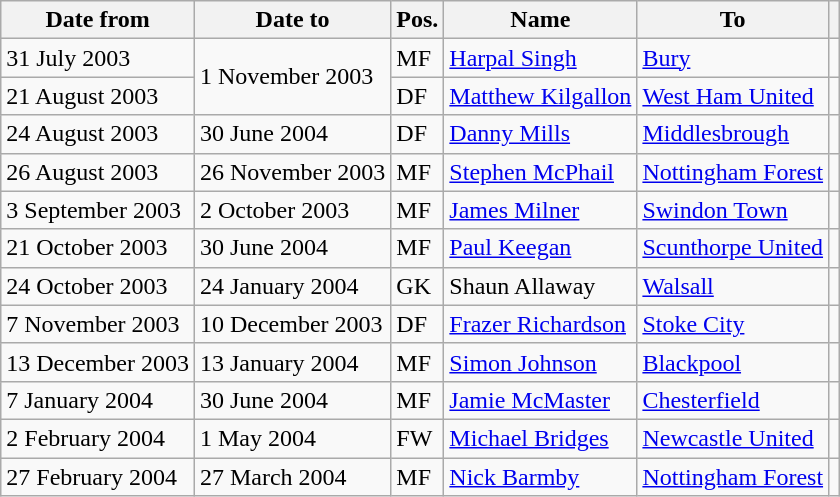<table class="wikitable">
<tr>
<th>Date from</th>
<th>Date to</th>
<th>Pos.</th>
<th>Name</th>
<th>To</th>
<th></th>
</tr>
<tr>
<td>31 July 2003</td>
<td rowspan="2">1 November 2003</td>
<td>MF</td>
<td> <a href='#'>Harpal Singh</a></td>
<td> <a href='#'>Bury</a></td>
<td></td>
</tr>
<tr>
<td>21 August 2003</td>
<td>DF</td>
<td> <a href='#'>Matthew Kilgallon</a></td>
<td> <a href='#'>West Ham United</a></td>
<td></td>
</tr>
<tr>
<td>24 August 2003</td>
<td>30 June 2004</td>
<td>DF</td>
<td> <a href='#'>Danny Mills</a></td>
<td> <a href='#'>Middlesbrough</a></td>
<td></td>
</tr>
<tr>
<td>26 August 2003</td>
<td>26 November 2003</td>
<td>MF</td>
<td> <a href='#'>Stephen McPhail</a></td>
<td> <a href='#'>Nottingham Forest</a></td>
<td></td>
</tr>
<tr>
<td>3 September 2003</td>
<td>2 October 2003</td>
<td>MF</td>
<td> <a href='#'>James Milner</a></td>
<td> <a href='#'>Swindon Town</a></td>
<td></td>
</tr>
<tr>
<td>21 October 2003</td>
<td>30 June 2004</td>
<td>MF</td>
<td> <a href='#'>Paul Keegan</a></td>
<td> <a href='#'>Scunthorpe United</a></td>
<td></td>
</tr>
<tr>
<td>24 October 2003</td>
<td>24 January 2004</td>
<td>GK</td>
<td> Shaun Allaway</td>
<td> <a href='#'>Walsall</a></td>
<td></td>
</tr>
<tr>
<td>7 November 2003</td>
<td>10 December 2003</td>
<td>DF</td>
<td> <a href='#'>Frazer Richardson</a></td>
<td> <a href='#'>Stoke City</a></td>
<td></td>
</tr>
<tr>
<td>13 December 2003</td>
<td>13 January 2004</td>
<td>MF</td>
<td> <a href='#'>Simon Johnson</a></td>
<td> <a href='#'>Blackpool</a></td>
<td></td>
</tr>
<tr>
<td>7 January 2004</td>
<td>30 June 2004</td>
<td>MF</td>
<td> <a href='#'>Jamie McMaster</a></td>
<td> <a href='#'>Chesterfield</a></td>
<td></td>
</tr>
<tr>
<td>2 February 2004</td>
<td>1 May 2004</td>
<td>FW</td>
<td> <a href='#'>Michael Bridges</a></td>
<td> <a href='#'>Newcastle United</a></td>
<td></td>
</tr>
<tr>
<td>27 February 2004</td>
<td>27 March 2004</td>
<td>MF</td>
<td> <a href='#'>Nick Barmby</a></td>
<td> <a href='#'>Nottingham Forest</a></td>
<td></td>
</tr>
</table>
